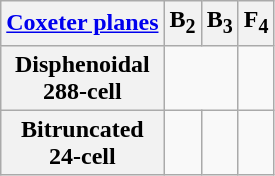<table class=wikitable>
<tr>
<th><a href='#'>Coxeter planes</a></th>
<th>B<sub>2</sub></th>
<th>B<sub>3</sub></th>
<th>F<sub>4</sub></th>
</tr>
<tr>
<th>Disphenoidal<br>288-cell</th>
<td colspan=2></td>
<td></td>
</tr>
<tr>
<th>Bitruncated<br>24-cell</th>
<td></td>
<td></td>
<td></td>
</tr>
</table>
